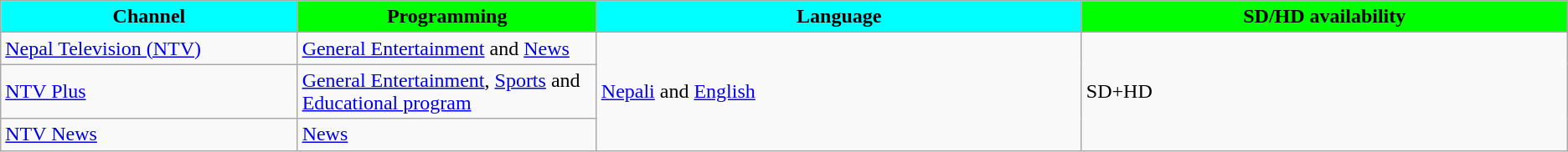<table class="wikitable sortable" style="text-align:middle">
<tr>
<th style="width:180pt; background: Cyan;">Channel</th>
<th style="width:180pt; background:Lime;">Programming</th>
<th style="width:300pt; background:Cyan;">Language</th>
<th style="width:300pt; background:Lime;">SD/HD availability</th>
</tr>
<tr>
<td><a href='#'>Nepal Television (NTV)</a></td>
<td><a href='#'>General Entertainment</a> and <a href='#'>News</a></td>
<td rowspan=3><a href='#'>Nepali</a> and <a href='#'>English</a></td>
<td rowspan=3>SD+HD</td>
</tr>
<tr>
<td><a href='#'>NTV Plus</a></td>
<td><a href='#'>General Entertainment</a>, <a href='#'>Sports</a> and <a href='#'>Educational program</a></td>
</tr>
<tr>
<td><a href='#'>NTV News</a></td>
<td><a href='#'>News</a></td>
</tr>
</table>
